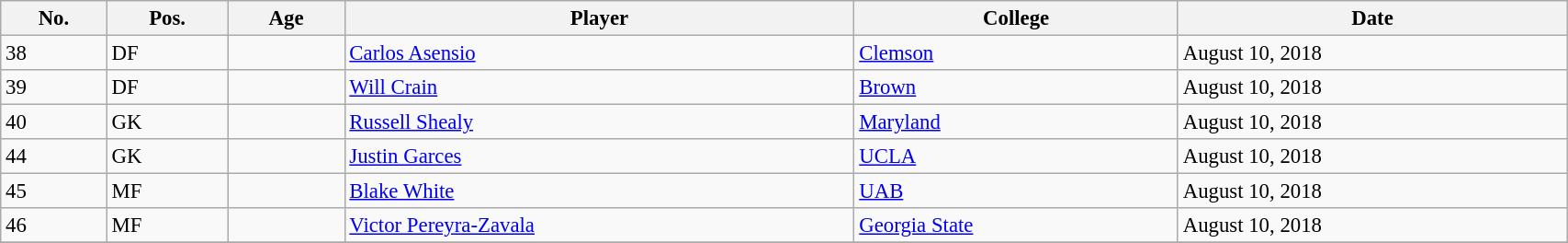<table class="wikitable sortable" style="width:90%; text-align:center; font-size:95%; text-align:left;">
<tr>
<th><strong>No.</strong></th>
<th><strong>Pos.</strong></th>
<th><strong>Age</strong></th>
<th><strong>Player</strong></th>
<th><strong>College</strong></th>
<th><strong>Date</strong></th>
</tr>
<tr>
<td>38</td>
<td>DF</td>
<td></td>
<td> <a href='#'>Carlos Asensio</a></td>
<td><a href='#'>Clemson</a></td>
<td>August 10, 2018</td>
</tr>
<tr>
<td>39</td>
<td>DF</td>
<td></td>
<td> <a href='#'>Will Crain</a></td>
<td><a href='#'>Brown</a></td>
<td>August 10, 2018</td>
</tr>
<tr>
<td>40</td>
<td>GK</td>
<td></td>
<td> <a href='#'>Russell Shealy</a></td>
<td><a href='#'>Maryland</a></td>
<td>August 10, 2018</td>
</tr>
<tr>
<td>44</td>
<td>GK</td>
<td></td>
<td> <a href='#'>Justin Garces</a></td>
<td><a href='#'>UCLA</a></td>
<td>August 10, 2018</td>
</tr>
<tr>
<td>45</td>
<td>MF</td>
<td></td>
<td> <a href='#'>Blake White</a></td>
<td><a href='#'>UAB</a></td>
<td>August 10, 2018</td>
</tr>
<tr>
<td>46</td>
<td>MF</td>
<td></td>
<td> <a href='#'>Victor Pereyra-Zavala</a></td>
<td><a href='#'>Georgia State</a></td>
<td>August 10, 2018</td>
</tr>
<tr>
</tr>
</table>
